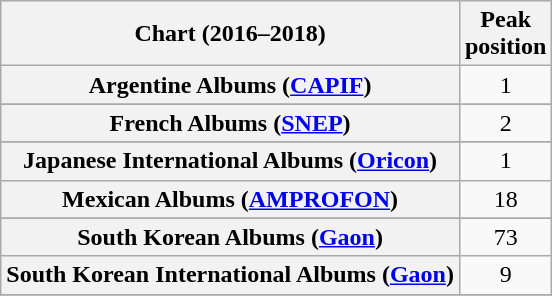<table class="wikitable sortable plainrowheaders" style="text-align:center">
<tr>
<th scope="col">Chart (2016–2018)</th>
<th scope="col">Peak<br>position</th>
</tr>
<tr>
<th scope="row">Argentine Albums (<a href='#'>CAPIF</a>)</th>
<td>1</td>
</tr>
<tr>
</tr>
<tr>
</tr>
<tr>
</tr>
<tr>
</tr>
<tr>
</tr>
<tr>
</tr>
<tr>
</tr>
<tr>
</tr>
<tr>
</tr>
<tr>
</tr>
<tr>
</tr>
<tr>
<th scope="row">French Albums (<a href='#'>SNEP</a>)</th>
<td>2</td>
</tr>
<tr>
</tr>
<tr>
</tr>
<tr>
</tr>
<tr>
</tr>
<tr>
</tr>
<tr>
</tr>
<tr>
<th scope="row">Japanese International Albums (<a href='#'>Oricon</a>)</th>
<td>1</td>
</tr>
<tr>
<th scope="row">Mexican Albums (<a href='#'>AMPROFON</a>)</th>
<td>18</td>
</tr>
<tr>
</tr>
<tr>
</tr>
<tr>
</tr>
<tr>
</tr>
<tr>
</tr>
<tr>
<th scope="row">South Korean Albums (<a href='#'>Gaon</a>)</th>
<td>73</td>
</tr>
<tr>
<th scope="row">South Korean International Albums (<a href='#'>Gaon</a>)</th>
<td>9</td>
</tr>
<tr>
</tr>
<tr>
</tr>
<tr>
</tr>
<tr>
</tr>
<tr>
</tr>
<tr>
</tr>
<tr>
</tr>
<tr>
</tr>
</table>
